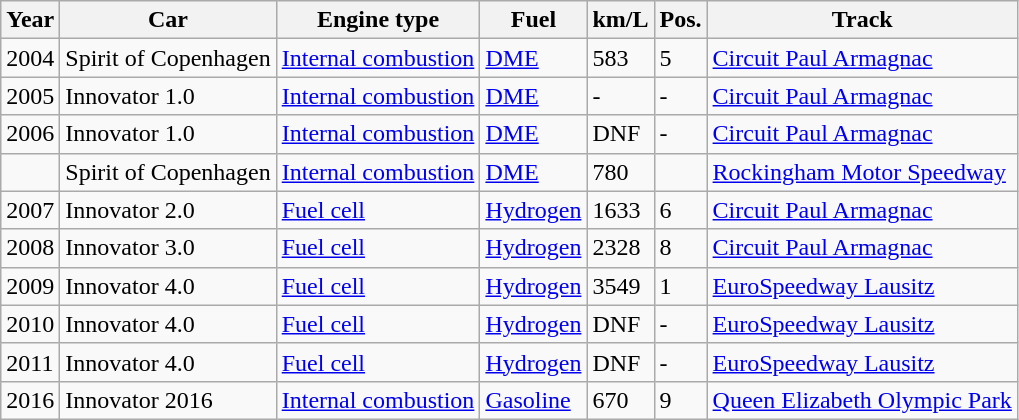<table class="wikitable">
<tr>
<th>Year</th>
<th>Car</th>
<th>Engine type</th>
<th>Fuel</th>
<th>km/L</th>
<th>Pos.</th>
<th>Track</th>
</tr>
<tr>
<td>2004</td>
<td>Spirit of Copenhagen</td>
<td><a href='#'>Internal combustion</a></td>
<td><a href='#'>DME</a></td>
<td>583</td>
<td>5</td>
<td><a href='#'>Circuit Paul Armagnac</a></td>
</tr>
<tr>
<td>2005</td>
<td>Innovator 1.0</td>
<td><a href='#'>Internal combustion</a></td>
<td><a href='#'>DME</a></td>
<td>-</td>
<td>-</td>
<td><a href='#'>Circuit Paul Armagnac</a></td>
</tr>
<tr>
<td>2006</td>
<td>Innovator 1.0</td>
<td><a href='#'>Internal combustion</a></td>
<td><a href='#'>DME</a></td>
<td>DNF</td>
<td>-</td>
<td><a href='#'>Circuit Paul Armagnac</a></td>
</tr>
<tr>
<td></td>
<td>Spirit of Copenhagen</td>
<td><a href='#'>Internal combustion</a></td>
<td><a href='#'>DME</a></td>
<td>780</td>
<td></td>
<td><a href='#'>Rockingham Motor Speedway</a></td>
</tr>
<tr>
<td>2007</td>
<td>Innovator 2.0</td>
<td><a href='#'>Fuel cell</a></td>
<td><a href='#'>Hydrogen</a></td>
<td>1633</td>
<td>6</td>
<td><a href='#'>Circuit Paul Armagnac</a></td>
</tr>
<tr>
<td>2008</td>
<td>Innovator 3.0</td>
<td><a href='#'>Fuel cell</a></td>
<td><a href='#'>Hydrogen</a></td>
<td>2328</td>
<td>8</td>
<td><a href='#'>Circuit Paul Armagnac</a></td>
</tr>
<tr>
<td>2009</td>
<td>Innovator 4.0</td>
<td><a href='#'>Fuel cell</a></td>
<td><a href='#'>Hydrogen</a></td>
<td>3549</td>
<td>1</td>
<td><a href='#'>EuroSpeedway Lausitz</a></td>
</tr>
<tr>
<td>2010</td>
<td>Innovator 4.0</td>
<td><a href='#'>Fuel cell</a></td>
<td><a href='#'>Hydrogen</a></td>
<td>DNF</td>
<td>-</td>
<td><a href='#'>EuroSpeedway Lausitz</a></td>
</tr>
<tr>
<td>2011</td>
<td>Innovator 4.0</td>
<td><a href='#'>Fuel cell</a></td>
<td><a href='#'>Hydrogen</a></td>
<td>DNF</td>
<td>-</td>
<td><a href='#'>EuroSpeedway Lausitz</a></td>
</tr>
<tr>
<td>2016</td>
<td>Innovator 2016</td>
<td><a href='#'>Internal combustion</a></td>
<td><a href='#'>Gasoline</a></td>
<td>670</td>
<td>9</td>
<td><a href='#'>Queen Elizabeth Olympic Park</a></td>
</tr>
</table>
